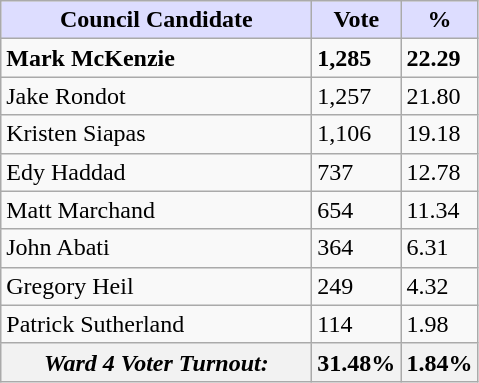<table class="wikitable sortable">
<tr>
<th style="background:#ddf; width:200px;">Council Candidate</th>
<th style="background:#ddf; width:50px;">Vote</th>
<th style="background:#ddf; width:30px;">%</th>
</tr>
<tr>
<td><strong>Mark McKenzie</strong></td>
<td><strong>1,285</strong></td>
<td><strong>22.29</strong></td>
</tr>
<tr>
<td>Jake Rondot</td>
<td>1,257</td>
<td>21.80</td>
</tr>
<tr>
<td>Kristen Siapas</td>
<td>1,106</td>
<td>19.18</td>
</tr>
<tr>
<td>Edy Haddad</td>
<td>737</td>
<td>12.78</td>
</tr>
<tr>
<td>Matt Marchand</td>
<td>654</td>
<td>11.34</td>
</tr>
<tr>
<td>John Abati</td>
<td>364</td>
<td>6.31</td>
</tr>
<tr>
<td>Gregory Heil</td>
<td>249</td>
<td>4.32</td>
</tr>
<tr>
<td>Patrick Sutherland</td>
<td>114</td>
<td>1.98</td>
</tr>
<tr>
<th><em>Ward 4 Voter Turnout:</em></th>
<th>31.48%</th>
<th>1.84%</th>
</tr>
</table>
